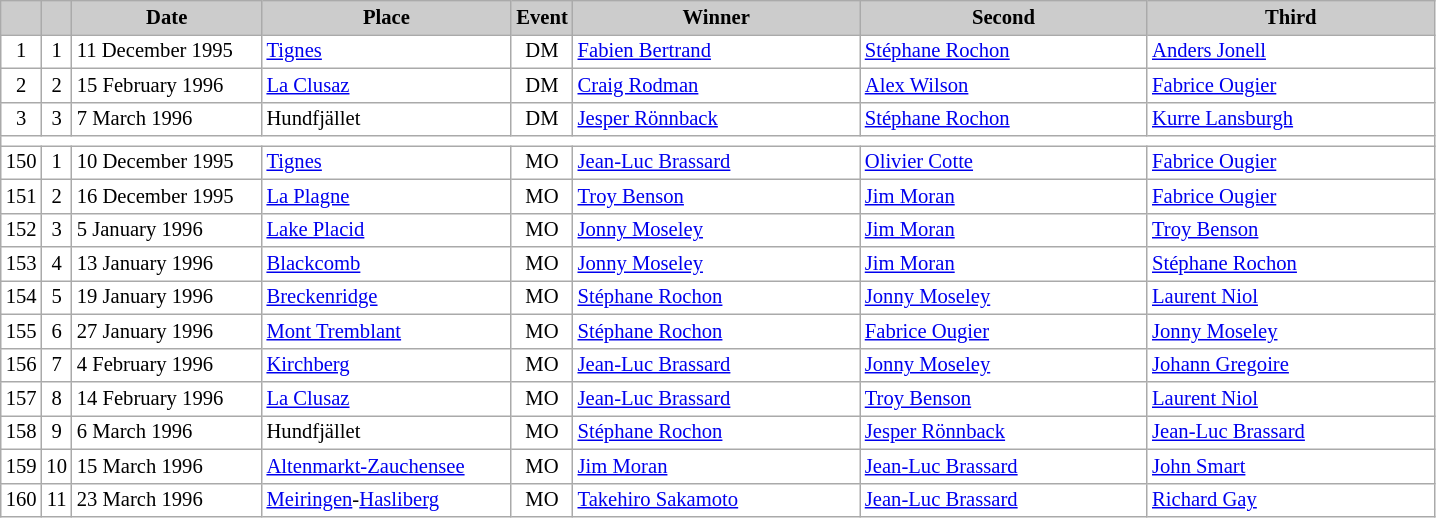<table class="wikitable plainrowheaders" style="background:#fff; font-size:86%; line-height:16px; border:grey solid 1px; border-collapse:collapse;">
<tr style="background:#ccc; text-align:center;">
<th scope="col" style="background:#ccc; width=20 px;"></th>
<th scope="col" style="background:#ccc; width=30 px;"></th>
<th scope="col" style="background:#ccc; width:120px;">Date</th>
<th scope="col" style="background:#ccc; width:160px;">Place</th>
<th scope="col" style="background:#ccc; width:15px;">Event</th>
<th scope="col" style="background:#ccc; width:185px;">Winner</th>
<th scope="col" style="background:#ccc; width:185px;">Second</th>
<th scope="col" style="background:#ccc; width:185px;">Third</th>
</tr>
<tr>
<td align=center>1</td>
<td align=center>1</td>
<td>11 December 1995</td>
<td> <a href='#'>Tignes</a></td>
<td align=center>DM</td>
<td> <a href='#'>Fabien Bertrand</a></td>
<td> <a href='#'>Stéphane Rochon</a></td>
<td> <a href='#'>Anders Jonell</a></td>
</tr>
<tr>
<td align=center>2</td>
<td align=center>2</td>
<td>15 February 1996</td>
<td> <a href='#'>La Clusaz</a></td>
<td align=center>DM</td>
<td> <a href='#'>Craig Rodman</a></td>
<td> <a href='#'>Alex Wilson</a></td>
<td> <a href='#'>Fabrice Ougier</a></td>
</tr>
<tr>
<td align=center>3</td>
<td align=center>3</td>
<td>7 March 1996</td>
<td> Hundfjället</td>
<td align=center>DM</td>
<td> <a href='#'>Jesper Rönnback</a></td>
<td> <a href='#'>Stéphane Rochon</a></td>
<td> <a href='#'>Kurre Lansburgh</a></td>
</tr>
<tr>
<td colspan=8></td>
</tr>
<tr>
<td align=center>150</td>
<td align=center>1</td>
<td>10 December 1995</td>
<td> <a href='#'>Tignes</a></td>
<td align=center>MO</td>
<td> <a href='#'>Jean-Luc Brassard</a></td>
<td> <a href='#'>Olivier Cotte</a></td>
<td> <a href='#'>Fabrice Ougier</a></td>
</tr>
<tr>
<td align=center>151</td>
<td align=center>2</td>
<td>16 December 1995</td>
<td> <a href='#'>La Plagne</a></td>
<td align=center>MO</td>
<td> <a href='#'>Troy Benson</a></td>
<td> <a href='#'>Jim Moran</a></td>
<td> <a href='#'>Fabrice Ougier</a></td>
</tr>
<tr>
<td align=center>152</td>
<td align=center>3</td>
<td>5 January 1996</td>
<td> <a href='#'>Lake Placid</a></td>
<td align=center>MO</td>
<td> <a href='#'>Jonny Moseley</a></td>
<td> <a href='#'>Jim Moran</a></td>
<td> <a href='#'>Troy Benson</a></td>
</tr>
<tr>
<td align=center>153</td>
<td align=center>4</td>
<td>13 January 1996</td>
<td> <a href='#'>Blackcomb</a></td>
<td align=center>MO</td>
<td> <a href='#'>Jonny Moseley</a></td>
<td> <a href='#'>Jim Moran</a></td>
<td> <a href='#'>Stéphane Rochon</a></td>
</tr>
<tr>
<td align=center>154</td>
<td align=center>5</td>
<td>19 January 1996</td>
<td> <a href='#'>Breckenridge</a></td>
<td align=center>MO</td>
<td> <a href='#'>Stéphane Rochon</a></td>
<td> <a href='#'>Jonny Moseley</a></td>
<td> <a href='#'>Laurent Niol</a></td>
</tr>
<tr>
<td align=center>155</td>
<td align=center>6</td>
<td>27 January 1996</td>
<td> <a href='#'>Mont Tremblant</a></td>
<td align=center>MO</td>
<td> <a href='#'>Stéphane Rochon</a></td>
<td> <a href='#'>Fabrice Ougier</a></td>
<td> <a href='#'>Jonny Moseley</a></td>
</tr>
<tr>
<td align=center>156</td>
<td align=center>7</td>
<td>4 February 1996</td>
<td> <a href='#'>Kirchberg</a></td>
<td align=center>MO</td>
<td> <a href='#'>Jean-Luc Brassard</a></td>
<td> <a href='#'>Jonny Moseley</a></td>
<td> <a href='#'>Johann Gregoire</a></td>
</tr>
<tr>
<td align=center>157</td>
<td align=center>8</td>
<td>14 February 1996</td>
<td> <a href='#'>La Clusaz</a></td>
<td align=center>MO</td>
<td> <a href='#'>Jean-Luc Brassard</a></td>
<td> <a href='#'>Troy Benson</a></td>
<td> <a href='#'>Laurent Niol</a></td>
</tr>
<tr>
<td align=center>158</td>
<td align=center>9</td>
<td>6 March 1996</td>
<td> Hundfjället</td>
<td align=center>MO</td>
<td> <a href='#'>Stéphane Rochon</a></td>
<td> <a href='#'>Jesper Rönnback</a></td>
<td> <a href='#'>Jean-Luc Brassard</a></td>
</tr>
<tr>
<td align=center>159</td>
<td align=center>10</td>
<td>15 March 1996</td>
<td> <a href='#'>Altenmarkt-Zauchensee</a></td>
<td align=center>MO</td>
<td> <a href='#'>Jim Moran</a></td>
<td> <a href='#'>Jean-Luc Brassard</a></td>
<td> <a href='#'>John Smart</a></td>
</tr>
<tr>
<td align=center>160</td>
<td align=center>11</td>
<td>23 March 1996</td>
<td> <a href='#'>Meiringen</a>-<a href='#'>Hasliberg</a></td>
<td align=center>MO</td>
<td> <a href='#'>Takehiro Sakamoto</a></td>
<td> <a href='#'>Jean-Luc Brassard</a></td>
<td> <a href='#'>Richard Gay</a></td>
</tr>
</table>
